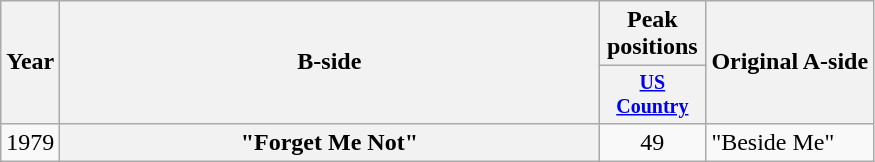<table class="wikitable plainrowheaders" style="text-align:center;">
<tr>
<th rowspan="2">Year</th>
<th rowspan="2" style="width:22em;">B-side</th>
<th>Peak<br>positions</th>
<th rowspan="2">Original A-side</th>
</tr>
<tr style="font-size:smaller;">
<th width="65"><a href='#'>US Country</a><br></th>
</tr>
<tr>
<td>1979</td>
<th scope="row">"Forget Me Not"</th>
<td>49</td>
<td align="left">"Beside Me"</td>
</tr>
</table>
